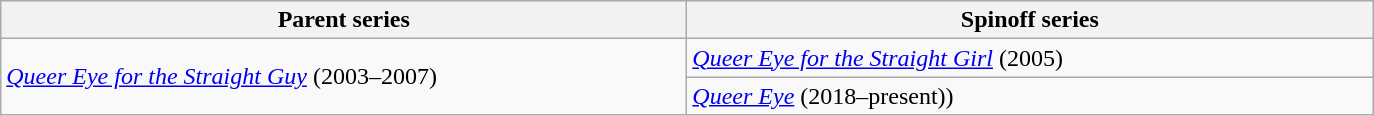<table class="wikitable">
<tr>
<th width="450">Parent series</th>
<th width="450">Spinoff series</th>
</tr>
<tr>
<td rowspan="2"><em><a href='#'>Queer Eye for the Straight Guy</a></em> (2003–2007)</td>
<td><em><a href='#'>Queer Eye for the Straight Girl</a></em> (2005)</td>
</tr>
<tr>
<td><em><a href='#'>Queer Eye</a></em> (2018–present))</td>
</tr>
</table>
